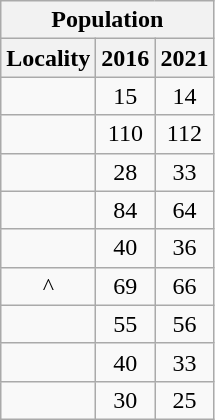<table class="wikitable" style="text-align:center;">
<tr>
<th colspan="3" style="text-align:center;  font-weight:bold">Population</th>
</tr>
<tr>
<th style="text-align:center; background:  font-weight:bold">Locality</th>
<th style="text-align:center; background:  font-weight:bold"><strong>2016</strong></th>
<th style="text-align:center; background:  font-weight:bold"><strong>2021</strong></th>
</tr>
<tr>
<td></td>
<td>15</td>
<td>14</td>
</tr>
<tr>
<td></td>
<td>110</td>
<td>112</td>
</tr>
<tr>
<td></td>
<td>28</td>
<td>33</td>
</tr>
<tr>
<td></td>
<td>84</td>
<td>64</td>
</tr>
<tr>
<td></td>
<td>40</td>
<td>36</td>
</tr>
<tr>
<td>^</td>
<td>69</td>
<td>66</td>
</tr>
<tr>
<td></td>
<td>55</td>
<td>56</td>
</tr>
<tr>
<td></td>
<td>40</td>
<td>33</td>
</tr>
<tr>
<td></td>
<td>30</td>
<td>25</td>
</tr>
</table>
